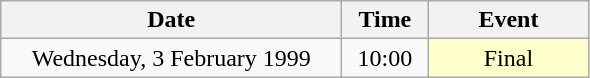<table class = "wikitable" style="text-align:center;">
<tr>
<th width=220>Date</th>
<th width=50>Time</th>
<th width=100>Event</th>
</tr>
<tr>
<td>Wednesday, 3 February 1999</td>
<td>10:00</td>
<td bgcolor=ffffcc>Final</td>
</tr>
</table>
